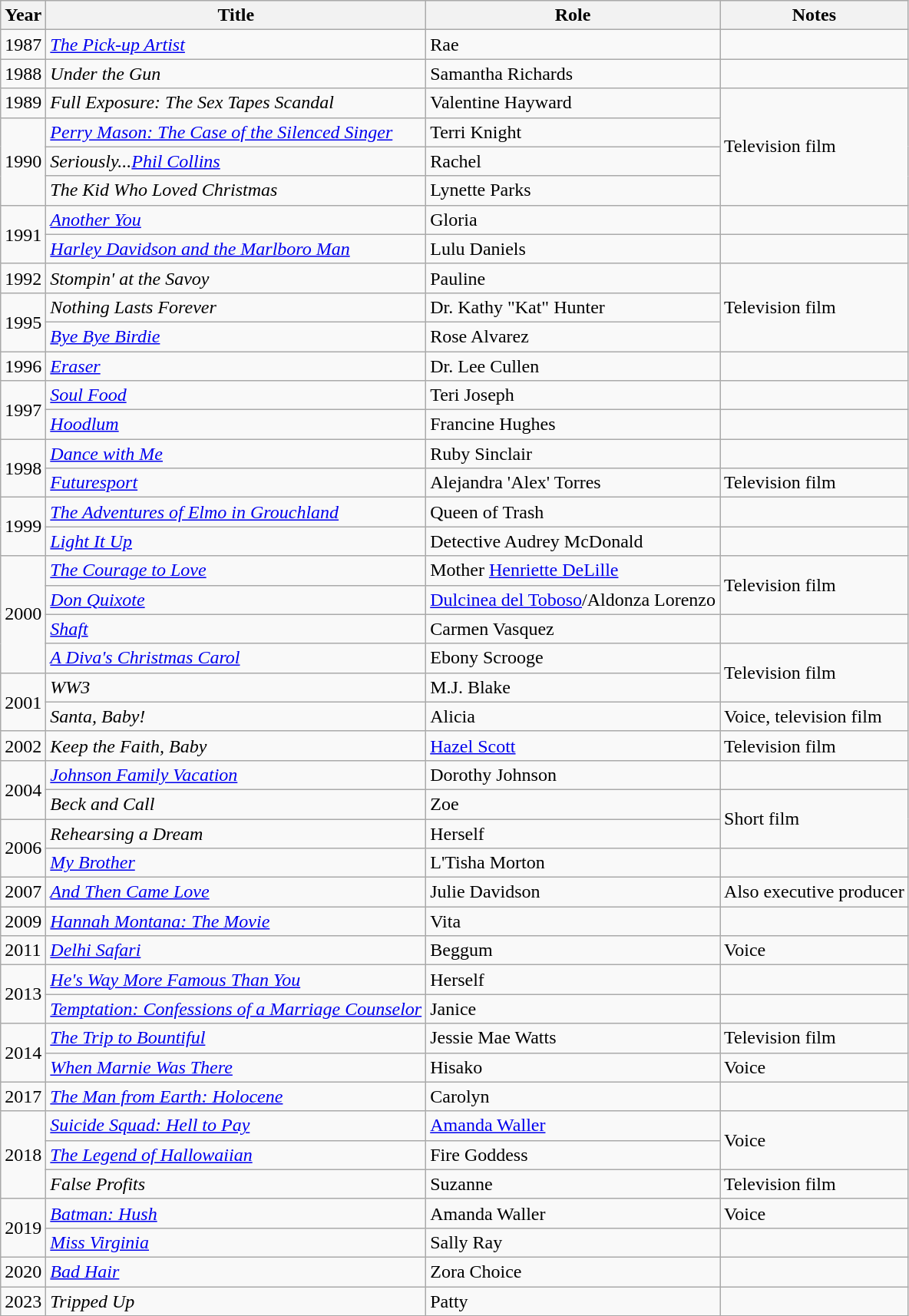<table class="wikitable plainrowheaders sortable">
<tr>
<th>Year</th>
<th>Title</th>
<th>Role</th>
<th>Notes</th>
</tr>
<tr>
<td>1987</td>
<td><em><a href='#'>The Pick-up Artist</a></em></td>
<td>Rae</td>
<td></td>
</tr>
<tr>
<td>1988</td>
<td><em>Under the Gun</em></td>
<td>Samantha Richards</td>
<td></td>
</tr>
<tr>
<td>1989</td>
<td><em>Full Exposure: The Sex Tapes Scandal</em></td>
<td>Valentine Hayward</td>
<td rowspan="4">Television film</td>
</tr>
<tr>
<td rowspan=3>1990</td>
<td><em><a href='#'>Perry Mason: The Case of the Silenced Singer</a></em></td>
<td>Terri Knight</td>
</tr>
<tr>
<td><em>Seriously...<a href='#'>Phil Collins</a></em></td>
<td>Rachel</td>
</tr>
<tr>
<td><em>The Kid Who Loved Christmas</em></td>
<td>Lynette Parks</td>
</tr>
<tr>
<td rowspan=2>1991</td>
<td><em><a href='#'>Another You</a></em></td>
<td>Gloria</td>
<td></td>
</tr>
<tr>
<td><em><a href='#'>Harley Davidson and the Marlboro Man</a></em></td>
<td>Lulu Daniels</td>
<td></td>
</tr>
<tr>
<td>1992</td>
<td><em>Stompin' at the Savoy</em></td>
<td>Pauline</td>
<td rowspan="3">Television film</td>
</tr>
<tr>
<td rowspan=2>1995</td>
<td><em>Nothing Lasts Forever</em></td>
<td>Dr. Kathy "Kat" Hunter</td>
</tr>
<tr>
<td><em><a href='#'>Bye Bye Birdie</a></em></td>
<td>Rose Alvarez</td>
</tr>
<tr>
<td>1996</td>
<td><em><a href='#'>Eraser</a></em></td>
<td>Dr. Lee Cullen</td>
<td></td>
</tr>
<tr>
<td rowspan=2>1997</td>
<td><em><a href='#'>Soul Food</a></em></td>
<td>Teri Joseph</td>
<td></td>
</tr>
<tr>
<td><em><a href='#'>Hoodlum</a></em></td>
<td>Francine Hughes</td>
<td></td>
</tr>
<tr>
<td rowspan=2>1998</td>
<td><em><a href='#'>Dance with Me</a></em></td>
<td>Ruby Sinclair</td>
<td></td>
</tr>
<tr>
<td><em><a href='#'>Futuresport</a></em></td>
<td>Alejandra 'Alex' Torres</td>
<td>Television film</td>
</tr>
<tr>
<td rowspan=2>1999</td>
<td><em><a href='#'>The Adventures of Elmo in Grouchland</a></em></td>
<td>Queen of Trash</td>
<td></td>
</tr>
<tr>
<td><em><a href='#'>Light It Up</a></em></td>
<td>Detective Audrey McDonald</td>
<td></td>
</tr>
<tr>
<td rowspan=4>2000</td>
<td><em><a href='#'>The Courage to Love</a></em></td>
<td>Mother <a href='#'>Henriette DeLille</a></td>
<td rowspan="2">Television film</td>
</tr>
<tr>
<td><em><a href='#'>Don Quixote</a></em></td>
<td><a href='#'>Dulcinea del Toboso</a>/Aldonza Lorenzo</td>
</tr>
<tr>
<td><em><a href='#'>Shaft</a></em></td>
<td>Carmen Vasquez</td>
<td></td>
</tr>
<tr>
<td><em><a href='#'>A Diva's Christmas Carol</a></em></td>
<td>Ebony Scrooge</td>
<td rowspan="2">Television film</td>
</tr>
<tr>
<td rowspan=2>2001</td>
<td><em>WW3</em></td>
<td>M.J. Blake</td>
</tr>
<tr>
<td><em>Santa, Baby!</em></td>
<td>Alicia</td>
<td>Voice, television film</td>
</tr>
<tr>
<td>2002</td>
<td><em>Keep the Faith, Baby</em></td>
<td><a href='#'>Hazel Scott</a></td>
<td>Television film</td>
</tr>
<tr>
<td rowspan=2>2004</td>
<td><em><a href='#'>Johnson Family Vacation</a></em></td>
<td>Dorothy Johnson</td>
<td></td>
</tr>
<tr>
<td><em>Beck and Call</em></td>
<td>Zoe</td>
<td rowspan="2">Short film</td>
</tr>
<tr>
<td rowspan=2>2006</td>
<td><em>Rehearsing a Dream</em></td>
<td>Herself</td>
</tr>
<tr>
<td><em><a href='#'>My Brother</a></em></td>
<td>L'Tisha Morton</td>
<td></td>
</tr>
<tr>
<td>2007</td>
<td><em><a href='#'>And Then Came Love</a></em></td>
<td>Julie Davidson</td>
<td>Also executive producer</td>
</tr>
<tr>
<td>2009</td>
<td><em><a href='#'>Hannah Montana: The Movie</a></em></td>
<td>Vita</td>
<td></td>
</tr>
<tr>
<td>2011</td>
<td><em><a href='#'>Delhi Safari</a></em></td>
<td>Beggum</td>
<td>Voice</td>
</tr>
<tr>
<td rowspan=2>2013</td>
<td><em><a href='#'>He's Way More Famous Than You</a></em></td>
<td>Herself</td>
<td></td>
</tr>
<tr>
<td><em><a href='#'>Temptation: Confessions of a Marriage Counselor</a></em></td>
<td>Janice</td>
<td></td>
</tr>
<tr>
<td rowspan=2>2014</td>
<td><em><a href='#'>The Trip to Bountiful</a></em></td>
<td>Jessie Mae Watts</td>
<td>Television film</td>
</tr>
<tr>
<td><em><a href='#'>When Marnie Was There</a></em></td>
<td>Hisako</td>
<td>Voice</td>
</tr>
<tr>
<td>2017</td>
<td><em><a href='#'>The Man from Earth: Holocene</a></em></td>
<td>Carolyn</td>
<td></td>
</tr>
<tr>
<td rowspan=3>2018</td>
<td><em><a href='#'>Suicide Squad: Hell to Pay</a></em></td>
<td><a href='#'>Amanda Waller</a></td>
<td rowspan="2">Voice</td>
</tr>
<tr>
<td><em><a href='#'>The Legend of Hallowaiian</a></em></td>
<td>Fire Goddess</td>
</tr>
<tr>
<td><em>False Profits</em></td>
<td>Suzanne</td>
<td>Television film</td>
</tr>
<tr>
<td rowspan=2>2019</td>
<td><em><a href='#'>Batman: Hush</a></em></td>
<td>Amanda Waller</td>
<td>Voice</td>
</tr>
<tr>
<td><em><a href='#'>Miss Virginia</a></em></td>
<td>Sally Ray</td>
<td></td>
</tr>
<tr>
<td>2020</td>
<td><em><a href='#'>Bad Hair</a></em></td>
<td>Zora Choice</td>
<td></td>
</tr>
<tr>
<td>2023</td>
<td><em>Tripped Up</em></td>
<td>Patty</td>
<td></td>
</tr>
</table>
